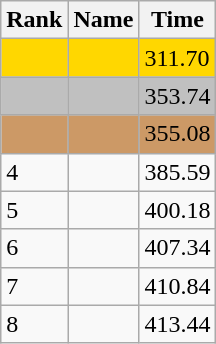<table class="wikitable">
<tr>
<th>Rank</th>
<th>Name</th>
<th>Time</th>
</tr>
<tr style="background:gold;">
<td></td>
<td></td>
<td>311.70</td>
</tr>
<tr style="background:silver;">
<td></td>
<td></td>
<td>353.74</td>
</tr>
<tr style="background:#CC9966;">
<td></td>
<td></td>
<td>355.08</td>
</tr>
<tr>
<td>4</td>
<td></td>
<td>385.59</td>
</tr>
<tr>
<td>5</td>
<td></td>
<td>400.18</td>
</tr>
<tr>
<td>6</td>
<td></td>
<td>407.34</td>
</tr>
<tr>
<td>7</td>
<td></td>
<td>410.84</td>
</tr>
<tr>
<td>8</td>
<td></td>
<td>413.44</td>
</tr>
</table>
